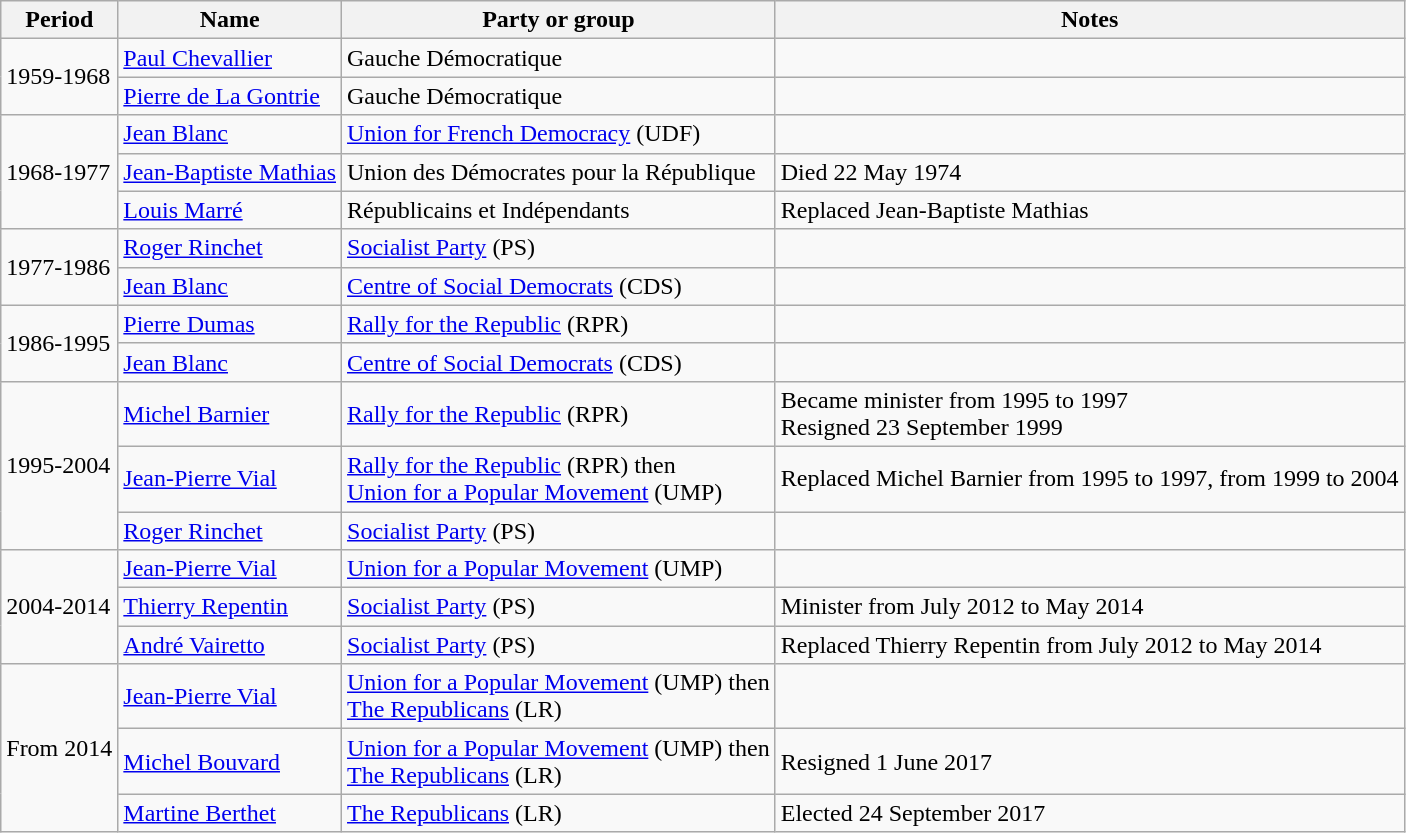<table class="wikitable sortable">
<tr>
<th>Period</th>
<th>Name</th>
<th>Party or group</th>
<th>Notes</th>
</tr>
<tr>
<td rowspan=2>1959-1968</td>
<td><a href='#'>Paul Chevallier</a></td>
<td>Gauche Démocratique</td>
<td></td>
</tr>
<tr>
<td><a href='#'>Pierre de La Gontrie</a></td>
<td>Gauche Démocratique</td>
<td></td>
</tr>
<tr>
<td rowspan=3>1968-1977</td>
<td><a href='#'>Jean Blanc</a></td>
<td><a href='#'>Union for French Democracy</a> (UDF)</td>
<td></td>
</tr>
<tr>
<td><a href='#'>Jean-Baptiste Mathias</a></td>
<td>Union des Démocrates pour la République</td>
<td>Died 22 May 1974</td>
</tr>
<tr>
<td><a href='#'>Louis Marré</a></td>
<td>Républicains et Indépendants</td>
<td>Replaced Jean-Baptiste Mathias</td>
</tr>
<tr>
<td rowspan=2>1977-1986</td>
<td><a href='#'>Roger Rinchet</a></td>
<td><a href='#'>Socialist Party</a> (PS)</td>
<td></td>
</tr>
<tr>
<td><a href='#'>Jean Blanc</a></td>
<td><a href='#'>Centre of Social Democrats</a> (CDS)</td>
<td></td>
</tr>
<tr>
<td rowspan=2>1986-1995</td>
<td><a href='#'>Pierre Dumas</a></td>
<td><a href='#'>Rally for the Republic</a> (RPR)</td>
<td></td>
</tr>
<tr>
<td><a href='#'>Jean Blanc</a></td>
<td><a href='#'>Centre of Social Democrats</a> (CDS)</td>
<td></td>
</tr>
<tr>
<td rowspan=3>1995-2004</td>
<td><a href='#'>Michel Barnier</a></td>
<td><a href='#'>Rally for the Republic</a> (RPR)</td>
<td>Became minister from 1995 to 1997<br>Resigned 23 September 1999</td>
</tr>
<tr>
<td><a href='#'>Jean-Pierre Vial</a></td>
<td><a href='#'>Rally for the Republic</a> (RPR) then<br><a href='#'>Union for a Popular Movement</a> (UMP)</td>
<td>Replaced Michel Barnier from 1995 to 1997, from 1999 to 2004</td>
</tr>
<tr>
<td><a href='#'>Roger Rinchet</a></td>
<td><a href='#'>Socialist Party</a> (PS)</td>
<td></td>
</tr>
<tr>
<td rowspan=3>2004-2014</td>
<td><a href='#'>Jean-Pierre Vial</a></td>
<td><a href='#'>Union for a Popular Movement</a> (UMP)</td>
<td></td>
</tr>
<tr>
<td><a href='#'>Thierry Repentin</a></td>
<td><a href='#'>Socialist Party</a> (PS)</td>
<td>Minister from July 2012 to May 2014</td>
</tr>
<tr>
<td><a href='#'>André Vairetto</a></td>
<td><a href='#'>Socialist Party</a> (PS)</td>
<td>Replaced Thierry Repentin from July 2012 to May 2014</td>
</tr>
<tr>
<td rowspan=3>From 2014</td>
<td><a href='#'>Jean-Pierre Vial</a></td>
<td><a href='#'>Union for a Popular Movement</a> (UMP)  then<br><a href='#'>The Republicans</a> (LR)</td>
<td></td>
</tr>
<tr>
<td><a href='#'>Michel Bouvard</a></td>
<td><a href='#'>Union for a Popular Movement</a> (UMP)  then<br><a href='#'>The Republicans</a> (LR)</td>
<td>Resigned 1 June 2017</td>
</tr>
<tr>
<td><a href='#'>Martine Berthet</a></td>
<td><a href='#'>The Republicans</a> (LR)</td>
<td>Elected 24 September 2017</td>
</tr>
</table>
